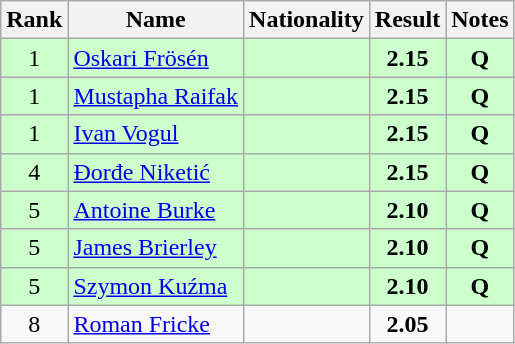<table class="wikitable sortable" style="text-align:center">
<tr>
<th>Rank</th>
<th>Name</th>
<th>Nationality</th>
<th>Result</th>
<th>Notes</th>
</tr>
<tr bgcolor=ccffcc>
<td>1</td>
<td align=left><a href='#'>Oskari Frösén</a></td>
<td align=left></td>
<td><strong>2.15</strong></td>
<td><strong>Q</strong></td>
</tr>
<tr bgcolor=ccffcc>
<td>1</td>
<td align=left><a href='#'>Mustapha Raifak</a></td>
<td align=left></td>
<td><strong>2.15</strong></td>
<td><strong>Q</strong></td>
</tr>
<tr bgcolor=ccffcc>
<td>1</td>
<td align=left><a href='#'>Ivan Vogul</a></td>
<td align=left></td>
<td><strong>2.15</strong></td>
<td><strong>Q</strong></td>
</tr>
<tr bgcolor=ccffcc>
<td>4</td>
<td align=left><a href='#'>Đorđe Niketić</a></td>
<td align=left></td>
<td><strong>2.15</strong></td>
<td><strong>Q</strong></td>
</tr>
<tr bgcolor=ccffcc>
<td>5</td>
<td align=left><a href='#'>Antoine Burke</a></td>
<td align=left></td>
<td><strong>2.10</strong></td>
<td><strong>Q</strong></td>
</tr>
<tr bgcolor=ccffcc>
<td>5</td>
<td align=left><a href='#'>James Brierley</a></td>
<td align=left></td>
<td><strong>2.10</strong></td>
<td><strong>Q</strong></td>
</tr>
<tr bgcolor=ccffcc>
<td>5</td>
<td align=left><a href='#'>Szymon Kuźma</a></td>
<td align=left></td>
<td><strong>2.10</strong></td>
<td><strong>Q</strong></td>
</tr>
<tr>
<td>8</td>
<td align=left><a href='#'>Roman Fricke</a></td>
<td align=left></td>
<td><strong>2.05</strong></td>
<td></td>
</tr>
</table>
